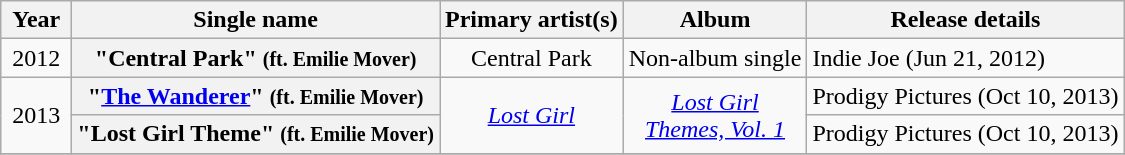<table class="wikitable plainrowheaders" style="text-align:center;">
<tr>
<th scope="col" rowspan="1" style="width:2.5em;">Year</th>
<th scope="col" rowspan="1">Single name</th>
<th scope="col" rowspan="1">Primary artist(s)</th>
<th scope="col" rowspan="1">Album</th>
<th scope="col" rowspan="1">Release details</th>
</tr>
<tr>
<td rowspan="1">2012</td>
<th scope="row">"Central Park" <small>(ft. Emilie Mover)</small></th>
<td>Central Park</td>
<td rowspan=" ">Non-album single</td>
<td align=left>Indie Joe (Jun 21, 2012)</td>
</tr>
<tr>
<td rowspan="2">2013</td>
<th scope="row">"<a href='#'>The Wanderer</a>" <small>(ft. Emilie Mover)</small></th>
<td rowspan="2"><em><a href='#'>Lost Girl</a></em></td>
<td rowspan="2"><em><a href='#'>Lost Girl<br>Themes, Vol. 1</a></em></td>
<td align=left>Prodigy Pictures (Oct 10, 2013)</td>
</tr>
<tr>
<th scope="row">"Lost Girl Theme" <small>(ft. Emilie Mover)</small></th>
<td align=left>Prodigy Pictures (Oct 10, 2013)</td>
</tr>
<tr>
</tr>
</table>
